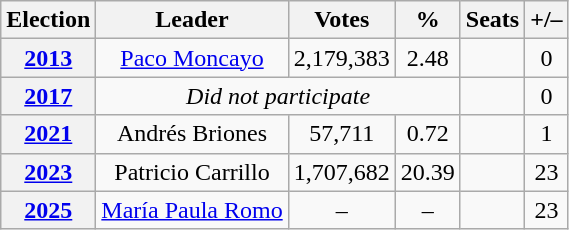<table class="wikitable" style="text-align:center">
<tr>
<th>Election</th>
<th>Leader</th>
<th>Votes</th>
<th>%</th>
<th>Seats</th>
<th>+/–</th>
</tr>
<tr>
<th><a href='#'>2013</a></th>
<td><a href='#'>Paco Moncayo</a></td>
<td>2,179,383</td>
<td>2.48</td>
<td></td>
<td> 0</td>
</tr>
<tr>
<th><a href='#'>2017</a></th>
<td colspan=3><em>Did not participate</em></td>
<td></td>
<td> 0</td>
</tr>
<tr>
<th><a href='#'>2021</a></th>
<td>Andrés Briones</td>
<td>57,711</td>
<td>0.72</td>
<td></td>
<td> 1</td>
</tr>
<tr>
<th><a href='#'>2023</a></th>
<td>Patricio Carrillo</td>
<td>1,707,682</td>
<td>20.39</td>
<td></td>
<td> 23</td>
</tr>
<tr>
<th><a href='#'>2025</a></th>
<td><a href='#'>María Paula Romo</a></td>
<td>–</td>
<td>–</td>
<td></td>
<td> 23</td>
</tr>
</table>
